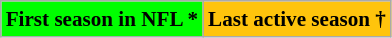<table class="wikitable">
<tr>
<td style="background-color:#00FF00;font-size: 88%;"><strong>First season in NFL * </strong></td>
<td style="background-color:#FFC40C;font-size: 88%;"><strong>Last active season † </strong></td>
</tr>
</table>
